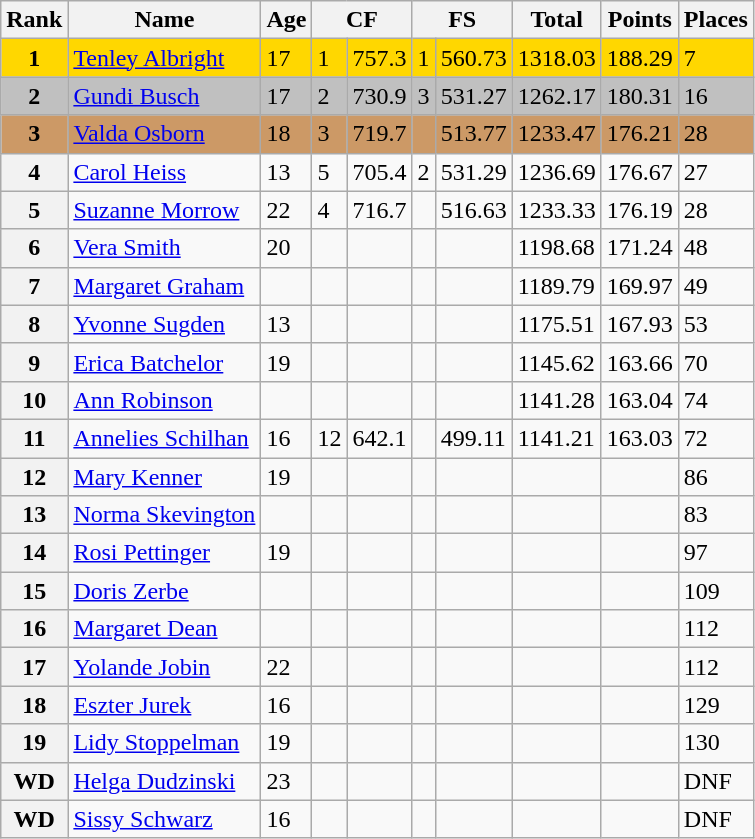<table class="wikitable">
<tr>
<th>Rank</th>
<th>Name</th>
<th>Age</th>
<th colspan=2>CF</th>
<th colspan=2>FS</th>
<th>Total</th>
<th>Points</th>
<th>Places</th>
</tr>
<tr bgcolor=gold>
<td align=center><strong>1</strong></td>
<td> <a href='#'>Tenley Albright</a></td>
<td>17</td>
<td>1</td>
<td>757.3</td>
<td>1</td>
<td>560.73</td>
<td>1318.03</td>
<td>188.29</td>
<td>7</td>
</tr>
<tr bgcolor=silver>
<td align=center><strong>2</strong></td>
<td> <a href='#'>Gundi Busch</a></td>
<td>17</td>
<td>2</td>
<td>730.9</td>
<td>3</td>
<td>531.27</td>
<td>1262.17</td>
<td>180.31</td>
<td>16</td>
</tr>
<tr bgcolor=cc9966>
<td align=center><strong>3</strong></td>
<td> <a href='#'>Valda Osborn</a></td>
<td>18</td>
<td>3</td>
<td>719.7</td>
<td></td>
<td>513.77</td>
<td>1233.47</td>
<td>176.21</td>
<td>28</td>
</tr>
<tr>
<th>4</th>
<td> <a href='#'>Carol Heiss</a></td>
<td>13</td>
<td>5</td>
<td>705.4</td>
<td>2</td>
<td>531.29</td>
<td>1236.69</td>
<td>176.67</td>
<td>27</td>
</tr>
<tr>
<th>5</th>
<td> <a href='#'>Suzanne Morrow</a></td>
<td>22</td>
<td>4</td>
<td>716.7</td>
<td></td>
<td>516.63</td>
<td>1233.33</td>
<td>176.19</td>
<td>28</td>
</tr>
<tr>
<th>6</th>
<td> <a href='#'>Vera Smith</a></td>
<td>20</td>
<td></td>
<td></td>
<td></td>
<td></td>
<td>1198.68</td>
<td>171.24</td>
<td>48</td>
</tr>
<tr>
<th>7</th>
<td> <a href='#'>Margaret Graham</a></td>
<td></td>
<td></td>
<td></td>
<td></td>
<td></td>
<td>1189.79</td>
<td>169.97</td>
<td>49</td>
</tr>
<tr>
<th>8</th>
<td> <a href='#'>Yvonne Sugden</a></td>
<td>13</td>
<td></td>
<td></td>
<td></td>
<td></td>
<td>1175.51</td>
<td>167.93</td>
<td>53</td>
</tr>
<tr>
<th>9</th>
<td> <a href='#'>Erica Batchelor</a></td>
<td>19</td>
<td></td>
<td></td>
<td></td>
<td></td>
<td>1145.62</td>
<td>163.66</td>
<td>70</td>
</tr>
<tr>
<th>10</th>
<td> <a href='#'>Ann Robinson</a></td>
<td></td>
<td></td>
<td></td>
<td></td>
<td></td>
<td>1141.28</td>
<td>163.04</td>
<td>74</td>
</tr>
<tr>
<th>11</th>
<td> <a href='#'>Annelies Schilhan</a></td>
<td>16</td>
<td>12</td>
<td>642.1</td>
<td></td>
<td>499.11</td>
<td>1141.21</td>
<td>163.03</td>
<td>72</td>
</tr>
<tr>
<th>12</th>
<td> <a href='#'>Mary Kenner</a></td>
<td>19</td>
<td></td>
<td></td>
<td></td>
<td></td>
<td></td>
<td></td>
<td>86</td>
</tr>
<tr>
<th>13</th>
<td> <a href='#'>Norma Skevington</a></td>
<td></td>
<td></td>
<td></td>
<td></td>
<td></td>
<td></td>
<td></td>
<td>83</td>
</tr>
<tr>
<th>14</th>
<td> <a href='#'>Rosi Pettinger</a></td>
<td>19</td>
<td></td>
<td></td>
<td></td>
<td></td>
<td></td>
<td></td>
<td>97</td>
</tr>
<tr>
<th>15</th>
<td> <a href='#'>Doris Zerbe</a></td>
<td></td>
<td></td>
<td></td>
<td></td>
<td></td>
<td></td>
<td></td>
<td>109</td>
</tr>
<tr>
<th>16</th>
<td> <a href='#'>Margaret Dean</a></td>
<td></td>
<td></td>
<td></td>
<td></td>
<td></td>
<td></td>
<td></td>
<td>112</td>
</tr>
<tr>
<th>17</th>
<td> <a href='#'>Yolande Jobin</a></td>
<td>22</td>
<td></td>
<td></td>
<td></td>
<td></td>
<td></td>
<td></td>
<td>112</td>
</tr>
<tr>
<th>18</th>
<td> <a href='#'>Eszter Jurek</a></td>
<td>16</td>
<td></td>
<td></td>
<td></td>
<td></td>
<td></td>
<td></td>
<td>129</td>
</tr>
<tr>
<th>19</th>
<td> <a href='#'>Lidy Stoppelman</a></td>
<td>19</td>
<td></td>
<td></td>
<td></td>
<td></td>
<td></td>
<td></td>
<td>130</td>
</tr>
<tr>
<th>WD</th>
<td> <a href='#'>Helga Dudzinski</a></td>
<td>23</td>
<td></td>
<td></td>
<td></td>
<td></td>
<td></td>
<td></td>
<td>DNF</td>
</tr>
<tr>
<th>WD</th>
<td> <a href='#'>Sissy Schwarz</a></td>
<td>16</td>
<td></td>
<td></td>
<td></td>
<td></td>
<td></td>
<td></td>
<td>DNF</td>
</tr>
</table>
